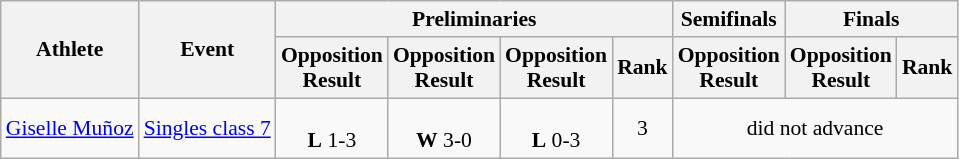<table class=wikitable style="font-size:90%">
<tr>
<th rowspan="2">Athlete</th>
<th rowspan="2">Event</th>
<th colspan="4">Preliminaries</th>
<th>Semifinals</th>
<th colspan="2">Finals</th>
</tr>
<tr>
<th>Opposition<br>Result</th>
<th>Opposition<br>Result</th>
<th>Opposition<br>Result</th>
<th>Rank</th>
<th>Opposition<br>Result</th>
<th>Opposition<br>Result</th>
<th>Rank</th>
</tr>
<tr>
<td><a href='#'>Giselle Muñoz</a></td>
<td><a href='#'>Singles class 7</a></td>
<td align="center"><br> <strong>L</strong> 1-3</td>
<td align="center"><br> <strong>W</strong> 3-0</td>
<td align="center"><br> <strong>L</strong> 0-3</td>
<td align="center">3</td>
<td align="center" colspan=3>did not advance</td>
</tr>
</table>
